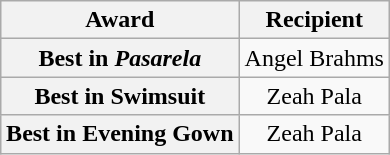<table class="wikitable nowrap" style="margin:1em auto; text-align:center;">
<tr>
<th>Award</th>
<th>Recipient</th>
</tr>
<tr>
<th>Best in <em>Pasarela</em></th>
<td>Angel Brahms<br></td>
</tr>
<tr>
<th>Best in Swimsuit</th>
<td>Zeah Pala<br></td>
</tr>
<tr>
<th>Best in Evening Gown</th>
<td>Zeah Pala<br></td>
</tr>
</table>
